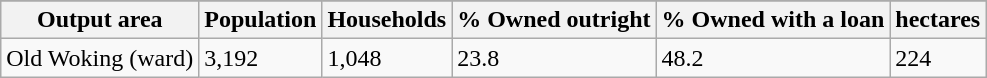<table class="wikitable">
<tr>
</tr>
<tr>
<th>Output area</th>
<th>Population</th>
<th>Households</th>
<th>% Owned outright</th>
<th>% Owned with a loan</th>
<th>hectares</th>
</tr>
<tr>
<td>Old Woking (ward)</td>
<td>3,192</td>
<td>1,048</td>
<td>23.8</td>
<td>48.2</td>
<td>224</td>
</tr>
</table>
